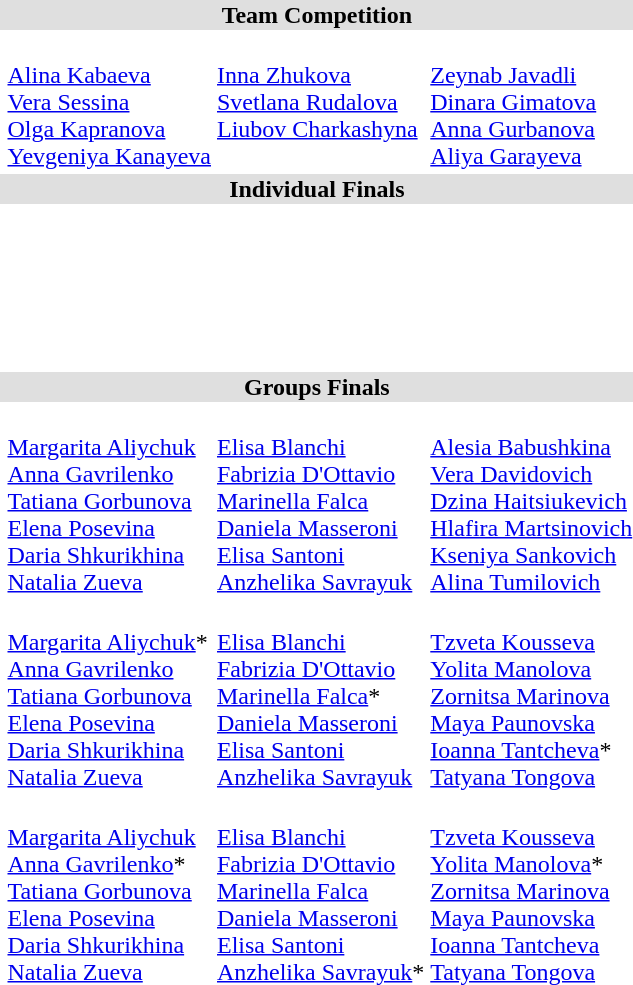<table>
<tr bgcolor="DFDFDF">
<td colspan="4" align="center"><strong>Team Competition</strong></td>
</tr>
<tr>
<th scope=row style="text-align:left"><br></th>
<td valign="top"><br><a href='#'>Alina Kabaeva</a><br><a href='#'>Vera Sessina</a><br><a href='#'>Olga Kapranova</a><br><a href='#'>Yevgeniya Kanayeva</a></td>
<td valign="top"><br><a href='#'>Inna Zhukova</a><br><a href='#'>Svetlana Rudalova</a><br><a href='#'>Liubov Charkashyna</a></td>
<td valign="top"><br><a href='#'>Zeynab Javadli</a><br><a href='#'>Dinara Gimatova</a><br><a href='#'>Anna Gurbanova</a><br><a href='#'>Aliya Garayeva</a></td>
</tr>
<tr bgcolor="DFDFDF">
<td colspan="4" align="center"><strong>Individual Finals</strong></td>
</tr>
<tr>
<th scope=row style="text-align:left"><br></th>
<td></td>
<td></td>
<td></td>
</tr>
<tr>
<th scope=row style="text-align:left"><br></th>
<td></td>
<td></td>
<td></td>
</tr>
<tr>
<th scope=row style="text-align:left"><br></th>
<td></td>
<td></td>
<td></td>
</tr>
<tr>
<th scope=row style="text-align:left"><br></th>
<td></td>
<td></td>
<td></td>
</tr>
<tr>
<th scope=row style="text-align:left"><br></th>
<td></td>
<td></td>
<td></td>
</tr>
<tr bgcolor="DFDFDF">
<td colspan="4" align="center"><strong>Groups Finals</strong></td>
</tr>
<tr>
<th scope=row style="text-align:left"><br></th>
<td><br><a href='#'>Margarita Aliychuk</a><br><a href='#'>Anna Gavrilenko</a><br><a href='#'>Tatiana Gorbunova</a><br><a href='#'>Elena Posevina</a><br><a href='#'>Daria Shkurikhina</a><br><a href='#'>Natalia Zueva</a><br></td>
<td><br><a href='#'>Elisa Blanchi</a><br><a href='#'>Fabrizia D'Ottavio</a><br><a href='#'>Marinella Falca</a><br><a href='#'>Daniela Masseroni</a><br><a href='#'>Elisa Santoni</a><br><a href='#'>Anzhelika Savrayuk</a><br></td>
<td><br><a href='#'>Alesia Babushkina</a><br><a href='#'>Vera Davidovich</a><br><a href='#'>Dzina Haitsiukevich</a><br><a href='#'>Hlafira Martsinovich</a><br><a href='#'>Kseniya Sankovich</a><br><a href='#'>Alina Tumilovich</a><br></td>
</tr>
<tr>
<th scope=row style="text-align:left"><br></th>
<td><br><a href='#'>Margarita Aliychuk</a>*<br><a href='#'>Anna Gavrilenko</a><br><a href='#'>Tatiana Gorbunova</a><br><a href='#'>Elena Posevina</a><br><a href='#'>Daria Shkurikhina</a><br><a href='#'>Natalia Zueva</a><br></td>
<td><br><a href='#'>Elisa Blanchi</a><br><a href='#'>Fabrizia D'Ottavio</a><br><a href='#'>Marinella Falca</a>*<br><a href='#'>Daniela Masseroni</a><br><a href='#'>Elisa Santoni</a><br><a href='#'>Anzhelika Savrayuk</a><br></td>
<td><br><a href='#'>Tzveta Kousseva</a><br><a href='#'>Yolita Manolova</a><br><a href='#'>Zornitsa Marinova</a><br><a href='#'>Maya Paunovska</a><br><a href='#'>Ioanna Tantcheva</a>*<br><a href='#'>Tatyana Tongova</a><br></td>
</tr>
<tr>
<th scope=row style="text-align:left"><br></th>
<td><br><a href='#'>Margarita Aliychuk</a><br><a href='#'>Anna Gavrilenko</a>*<br><a href='#'>Tatiana Gorbunova</a><br><a href='#'>Elena Posevina</a><br><a href='#'>Daria Shkurikhina</a><br><a href='#'>Natalia Zueva</a><br></td>
<td><br><a href='#'>Elisa Blanchi</a><br><a href='#'>Fabrizia D'Ottavio</a><br><a href='#'>Marinella Falca</a><br><a href='#'>Daniela Masseroni</a><br><a href='#'>Elisa Santoni</a><br><a href='#'>Anzhelika Savrayuk</a>*<br></td>
<td><br><a href='#'>Tzveta Kousseva</a><br><a href='#'>Yolita Manolova</a>*<br><a href='#'>Zornitsa Marinova</a><br><a href='#'>Maya Paunovska</a><br><a href='#'>Ioanna Tantcheva</a><br><a href='#'>Tatyana Tongova</a><br></td>
</tr>
</table>
